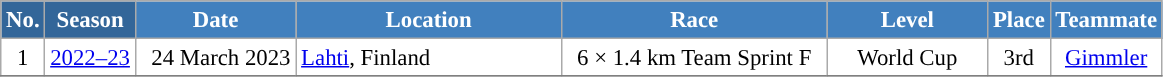<table class="wikitable sortable" style="font-size:95%; text-align:center; border:grey solid 1px; border-collapse:collapse; background:#ffffff;">
<tr style="background:#efefef;">
<th style="background-color:#369; color:white;">No.</th>
<th style="background-color:#369; color:white;">Season</th>
<th style="background-color:#4180be; color:white; width:100px;">Date</th>
<th style="background-color:#4180be; color:white; width:170px;">Location</th>
<th style="background-color:#4180be; color:white; width:170px;">Race</th>
<th style="background-color:#4180be; color:white; width:100px;">Level</th>
<th style="background-color:#4180be; color:white;">Place</th>
<th style="background-color:#4180be; color:white;">Teammate</th>
</tr>
<tr>
<td align=center>1</td>
<td rowspan=1 align=center><a href='#'>2022–23</a></td>
<td align=right>24 March 2023</td>
<td align=left> <a href='#'>Lahti</a>, Finland</td>
<td>6  × 1.4 km Team Sprint F</td>
<td>World Cup</td>
<td>3rd</td>
<td><a href='#'>Gimmler</a></td>
</tr>
<tr>
</tr>
</table>
